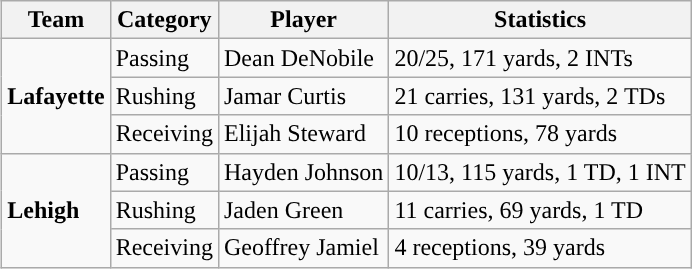<table class="wikitable" style="float: right;">
<tr>
<th>Team</th>
<th>Category</th>
<th>Player</th>
<th>Statistics</th>
</tr>
<tr>
<td rowspan=3><strong>Lafayette</strong></td>
<td>Passing</td>
<td>Dean DeNobile</td>
<td>20/25, 171 yards, 2 INTs</td>
</tr>
<tr>
<td>Rushing</td>
<td>Jamar Curtis</td>
<td>21 carries, 131 yards, 2 TDs</td>
</tr>
<tr>
<td>Receiving</td>
<td>Elijah Steward</td>
<td>10 receptions, 78 yards</td>
</tr>
<tr>
<td rowspan=3><strong>Lehigh</strong></td>
<td>Passing</td>
<td>Hayden Johnson</td>
<td>10/13, 115 yards, 1 TD, 1 INT</td>
</tr>
<tr>
<td>Rushing</td>
<td>Jaden Green</td>
<td>11 carries, 69 yards, 1 TD</td>
</tr>
<tr>
<td>Receiving</td>
<td>Geoffrey Jamiel</td>
<td>4 receptions, 39 yards</td>
</tr>
</table>
